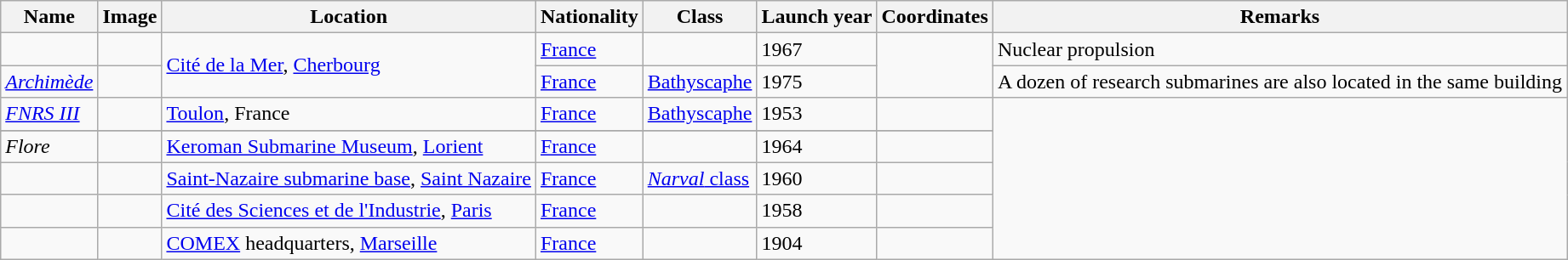<table class="wikitable sortable collapsible">
<tr>
<th>Name</th>
<th>Image</th>
<th>Location</th>
<th>Nationality</th>
<th>Class</th>
<th>Launch year</th>
<th>Coordinates</th>
<th>Remarks</th>
</tr>
<tr>
<td></td>
<td></td>
<td rowspan=2><a href='#'>Cité de la Mer</a>, <a href='#'>Cherbourg</a></td>
<td> <a href='#'>France</a></td>
<td></td>
<td>1967</td>
<td rowspan=2></td>
<td>Nuclear propulsion</td>
</tr>
<tr>
<td data-sort-value=Archimède><em><a href='#'>Archimède</a></em></td>
<td></td>
<td> <a href='#'>France</a></td>
<td><a href='#'>Bathyscaphe</a></td>
<td>1975</td>
<td>A dozen of research submarines are also located in the same building</td>
</tr>
<tr>
<td data-sort-value=FNRS III><a href='#'><em>FNRS III</em></a></td>
<td></td>
<td><a href='#'>Toulon</a>, France</td>
<td> <a href='#'>France</a></td>
<td><a href='#'>Bathyscaphe</a></td>
<td>1953</td>
<td></td>
</tr>
<tr>
</tr>
<tr>
<td><em>Flore</em></td>
<td></td>
<td><a href='#'>Keroman Submarine Museum</a>, <a href='#'>Lorient</a></td>
<td> <a href='#'>France</a></td>
<td></td>
<td>1964</td>
<td></td>
</tr>
<tr>
<td></td>
<td></td>
<td><a href='#'>Saint-Nazaire submarine base</a>, <a href='#'>Saint Nazaire</a></td>
<td> <a href='#'>France</a></td>
<td><a href='#'><em>Narval</em> class</a></td>
<td>1960</td>
<td></td>
</tr>
<tr>
<td></td>
<td></td>
<td><a href='#'>Cité des Sciences et de l'Industrie</a>, <a href='#'>Paris</a></td>
<td> <a href='#'>France</a></td>
<td></td>
<td>1958</td>
<td></td>
</tr>
<tr>
<td></td>
<td></td>
<td><a href='#'>COMEX</a> headquarters, <a href='#'>Marseille</a></td>
<td> <a href='#'>France</a></td>
<td></td>
<td>1904</td>
<td></td>
</tr>
</table>
